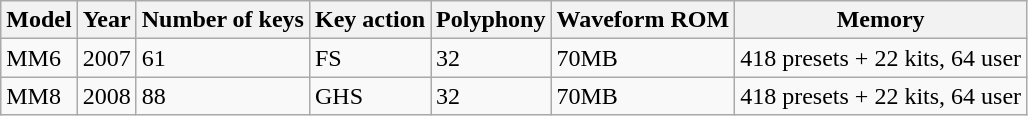<table class="wikitable">
<tr>
<th>Model</th>
<th>Year</th>
<th>Number of keys</th>
<th>Key action</th>
<th>Polyphony</th>
<th>Waveform ROM</th>
<th>Memory</th>
</tr>
<tr>
<td>MM6</td>
<td>2007</td>
<td>61</td>
<td>FS</td>
<td>32</td>
<td>70MB</td>
<td>418 presets + 22 kits, 64 user</td>
</tr>
<tr>
<td>MM8</td>
<td>2008</td>
<td>88</td>
<td>GHS</td>
<td>32</td>
<td>70MB</td>
<td>418 presets + 22 kits, 64 user</td>
</tr>
</table>
